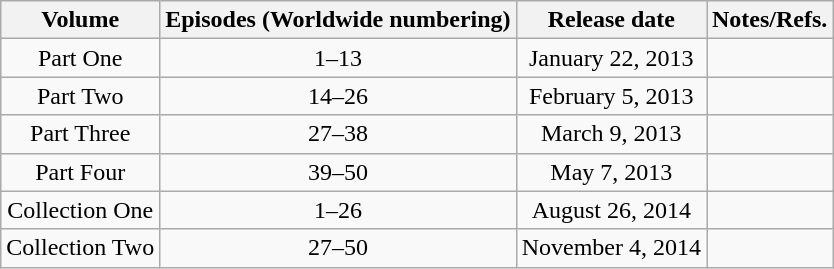<table class="wikitable" style="text-align: center">
<tr>
<th>Volume</th>
<th>Episodes (Worldwide numbering)</th>
<th>Release date</th>
<th>Notes/Refs.</th>
</tr>
<tr>
<td>Part One</td>
<td>1–13</td>
<td>January 22, 2013</td>
<td></td>
</tr>
<tr>
<td>Part Two</td>
<td>14–26</td>
<td>February 5, 2013</td>
<td></td>
</tr>
<tr>
<td>Part Three</td>
<td>27–38</td>
<td>March 9, 2013</td>
<td></td>
</tr>
<tr>
<td>Part Four</td>
<td>39–50</td>
<td>May 7, 2013</td>
<td></td>
</tr>
<tr>
<td>Collection One</td>
<td>1–26</td>
<td>August 26, 2014</td>
<td></td>
</tr>
<tr>
<td>Collection Two</td>
<td>27–50</td>
<td>November 4, 2014</td>
<td></td>
</tr>
</table>
